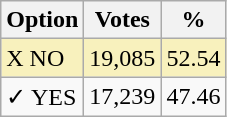<table class="wikitable">
<tr>
<th>Option</th>
<th>Votes</th>
<th>%</th>
</tr>
<tr>
<td style=background:#f8f1bd>X NO</td>
<td style=background:#f8f1bd>19,085</td>
<td style=background:#f8f1bd>52.54</td>
</tr>
<tr>
<td>✓ YES</td>
<td>17,239</td>
<td>47.46</td>
</tr>
</table>
